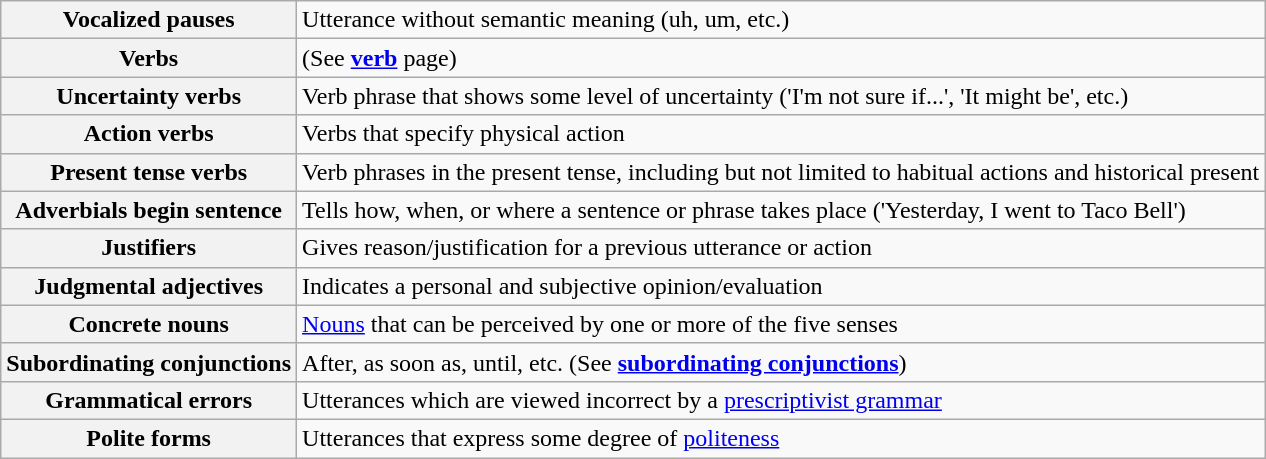<table class="wikitable">
<tr>
<th>Vocalized pauses</th>
<td>Utterance without semantic meaning (uh, um, etc.)</td>
</tr>
<tr>
<th>Verbs</th>
<td>(See <strong><a href='#'>verb</a></strong> page)</td>
</tr>
<tr>
<th>Uncertainty verbs</th>
<td>Verb phrase that shows some level of uncertainty ('I'm not sure if...', 'It might be', etc.)</td>
</tr>
<tr>
<th>Action verbs</th>
<td>Verbs that specify physical action</td>
</tr>
<tr>
<th>Present tense verbs</th>
<td>Verb phrases in the present tense, including but not limited to habitual actions and historical present</td>
</tr>
<tr>
<th>Adverbials begin sentence</th>
<td>Tells how, when, or where a sentence or phrase takes place ('Yesterday, I went to Taco Bell')</td>
</tr>
<tr>
<th>Justifiers</th>
<td>Gives reason/justification for a previous utterance or action</td>
</tr>
<tr>
<th>Judgmental adjectives</th>
<td>Indicates a personal and subjective opinion/evaluation</td>
</tr>
<tr>
<th>Concrete nouns</th>
<td><a href='#'>Nouns</a> that can be perceived by one or more of the five senses</td>
</tr>
<tr>
<th>Subordinating conjunctions</th>
<td>After, as soon as, until, etc. (See <strong><a href='#'>subordinating conjunctions</a></strong>)</td>
</tr>
<tr>
<th>Grammatical errors</th>
<td>Utterances which are viewed incorrect by a <a href='#'>prescriptivist grammar</a></td>
</tr>
<tr>
<th>Polite forms</th>
<td>Utterances that express some degree of <a href='#'>politeness</a></td>
</tr>
</table>
